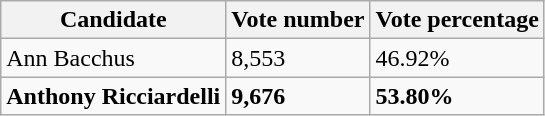<table class="wikitable">
<tr>
<th>Candidate</th>
<th>Vote number</th>
<th>Vote percentage</th>
</tr>
<tr>
<td>Ann Bacchus</td>
<td>8,553</td>
<td>46.92%</td>
</tr>
<tr>
<td><strong>Anthony Ricciardelli</strong></td>
<td><strong>9,676</strong></td>
<td><strong>53.80%</strong></td>
</tr>
</table>
